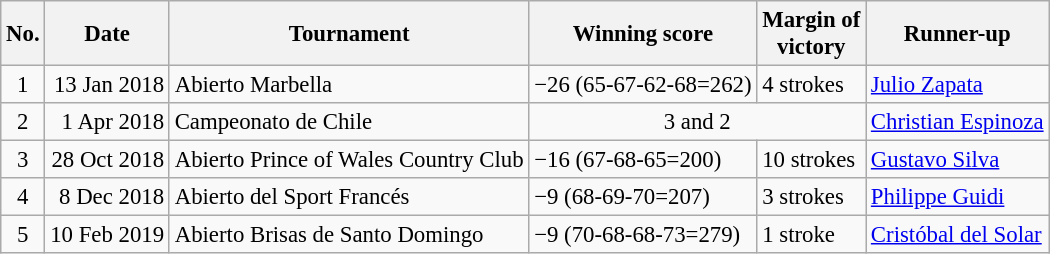<table class="wikitable" style="font-size:95%;">
<tr>
<th>No.</th>
<th>Date</th>
<th>Tournament</th>
<th>Winning score</th>
<th>Margin of<br>victory</th>
<th>Runner-up</th>
</tr>
<tr>
<td align=center>1</td>
<td align=right>13 Jan 2018</td>
<td>Abierto Marbella</td>
<td>−26 (65-67-62-68=262)</td>
<td>4 strokes</td>
<td> <a href='#'>Julio Zapata</a></td>
</tr>
<tr>
<td align=center>2</td>
<td align=right>1 Apr 2018</td>
<td>Campeonato de Chile</td>
<td colspan=2 align=center>3 and 2</td>
<td> <a href='#'>Christian Espinoza</a></td>
</tr>
<tr>
<td align=center>3</td>
<td align=right>28 Oct 2018</td>
<td>Abierto Prince of Wales Country Club</td>
<td>−16 (67-68-65=200)</td>
<td>10 strokes</td>
<td> <a href='#'>Gustavo Silva</a></td>
</tr>
<tr>
<td align=center>4</td>
<td align=right>8 Dec 2018</td>
<td>Abierto del Sport Francés</td>
<td>−9 (68-69-70=207)</td>
<td>3 strokes</td>
<td> <a href='#'>Philippe Guidi</a></td>
</tr>
<tr>
<td align=center>5</td>
<td align=right>10 Feb 2019</td>
<td>Abierto Brisas de Santo Domingo</td>
<td>−9 (70-68-68-73=279)</td>
<td>1 stroke</td>
<td> <a href='#'>Cristóbal del Solar</a></td>
</tr>
</table>
